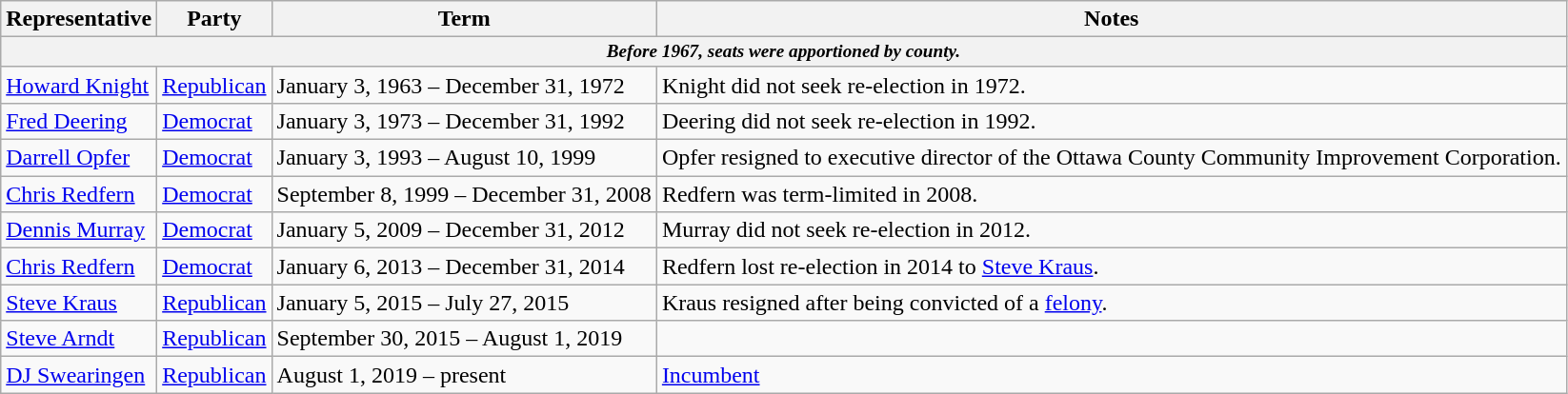<table class=wikitable>
<tr valign=bottom>
<th>Representative</th>
<th>Party</th>
<th>Term</th>
<th>Notes</th>
</tr>
<tr>
<th colspan=5 style="font-size: 80%;"><em>Before 1967, seats were apportioned by county.</em></th>
</tr>
<tr>
<td><a href='#'>Howard Knight</a></td>
<td><a href='#'>Republican</a></td>
<td>January 3, 1963 – December 31, 1972</td>
<td>Knight did not seek re-election in 1972.</td>
</tr>
<tr>
<td><a href='#'>Fred Deering</a></td>
<td><a href='#'>Democrat</a></td>
<td>January 3, 1973 – December 31, 1992</td>
<td>Deering did not seek re-election in 1992.</td>
</tr>
<tr>
<td><a href='#'>Darrell Opfer</a></td>
<td><a href='#'>Democrat</a></td>
<td>January 3, 1993 – August 10, 1999</td>
<td>Opfer resigned to executive director of the Ottawa County Community Improvement Corporation.</td>
</tr>
<tr>
<td><a href='#'>Chris Redfern</a></td>
<td><a href='#'>Democrat</a></td>
<td>September 8, 1999 – December 31, 2008</td>
<td>Redfern was term-limited in 2008.</td>
</tr>
<tr>
<td><a href='#'>Dennis Murray</a></td>
<td><a href='#'>Democrat</a></td>
<td>January 5, 2009 – December 31, 2012</td>
<td>Murray did not seek re-election in 2012.</td>
</tr>
<tr>
<td><a href='#'>Chris Redfern</a></td>
<td><a href='#'>Democrat</a></td>
<td>January 6, 2013 – December 31, 2014</td>
<td>Redfern lost re-election in 2014 to <a href='#'>Steve Kraus</a>.</td>
</tr>
<tr>
<td><a href='#'>Steve Kraus</a></td>
<td><a href='#'>Republican</a></td>
<td>January 5, 2015 – July 27, 2015</td>
<td>Kraus resigned after being convicted of a <a href='#'>felony</a>.</td>
</tr>
<tr>
<td><a href='#'>Steve Arndt</a></td>
<td><a href='#'>Republican</a></td>
<td>September 30, 2015 – August 1, 2019</td>
</tr>
<tr>
<td><a href='#'>DJ Swearingen</a></td>
<td><a href='#'>Republican</a></td>
<td>August 1, 2019 – present</td>
<td><a href='#'>Incumbent</a></td>
</tr>
</table>
